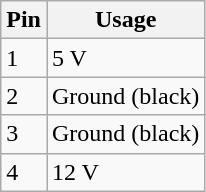<table class="wikitable">
<tr>
<th>Pin</th>
<th>Usage</th>
</tr>
<tr>
<td>1</td>
<td>5 V</td>
</tr>
<tr>
<td>2</td>
<td>Ground (black)</td>
</tr>
<tr>
<td>3</td>
<td>Ground (black)</td>
</tr>
<tr>
<td>4</td>
<td>12 V</td>
</tr>
</table>
